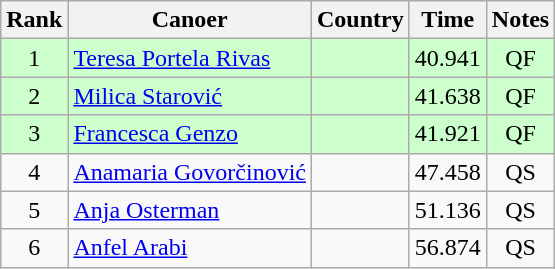<table class="wikitable" style="text-align:center;">
<tr>
<th>Rank</th>
<th>Canoer</th>
<th>Country</th>
<th>Time</th>
<th>Notes</th>
</tr>
<tr bgcolor=ccffcc>
<td>1</td>
<td align="left"><a href='#'>Teresa Portela Rivas</a></td>
<td align="left"></td>
<td>40.941</td>
<td>QF</td>
</tr>
<tr bgcolor=ccffcc>
<td>2</td>
<td align="left"><a href='#'>Milica Starović</a></td>
<td align="left"></td>
<td>41.638</td>
<td>QF</td>
</tr>
<tr bgcolor=ccffcc>
<td>3</td>
<td align="left"><a href='#'>Francesca Genzo</a></td>
<td align="left"></td>
<td>41.921</td>
<td>QF</td>
</tr>
<tr>
<td>4</td>
<td align="left"><a href='#'>Anamaria Govorčinović</a></td>
<td align="left"></td>
<td>47.458</td>
<td>QS</td>
</tr>
<tr>
<td>5</td>
<td align="left"><a href='#'>Anja Osterman</a></td>
<td align="left"></td>
<td>51.136</td>
<td>QS</td>
</tr>
<tr>
<td>6</td>
<td align="left"><a href='#'>Anfel Arabi</a></td>
<td align="left"></td>
<td>56.874</td>
<td>QS</td>
</tr>
</table>
